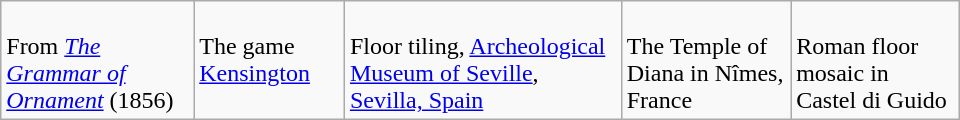<table class="wikitable" width=640>
<tr valign=top>
<td><br>From <em><a href='#'>The Grammar of Ornament</a></em> (1856)</td>
<td><br>The game <a href='#'>Kensington</a></td>
<td><br>Floor tiling, <a href='#'>Archeological Museum of Seville</a>, <a href='#'>Sevilla, Spain</a></td>
<td><br>The Temple of Diana in Nîmes, France</td>
<td><br>Roman floor mosaic in Castel di Guido</td>
</tr>
</table>
